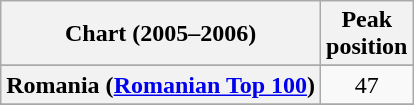<table class="wikitable sortable plainrowheaders" style="text-align:center;">
<tr>
<th scope="col">Chart (2005–2006)</th>
<th scope="col">Peak<br>position</th>
</tr>
<tr>
</tr>
<tr>
</tr>
<tr>
</tr>
<tr>
</tr>
<tr>
</tr>
<tr>
</tr>
<tr>
<th scope="row">Romania (<a href='#'>Romanian Top 100</a>)</th>
<td>47</td>
</tr>
<tr>
</tr>
<tr>
</tr>
</table>
